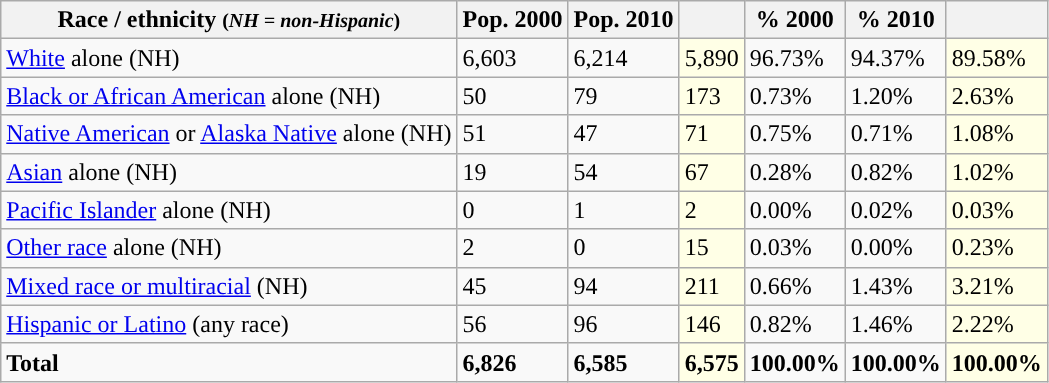<table class="wikitable">
<tr>
<th>Race / ethnicity <small>(<em>NH = non-Hispanic</em>)</small></th>
<th>Pop. 2000</th>
<th>Pop. 2010</th>
<th></th>
<th>% 2000</th>
<th>% 2010</th>
<th></th>
</tr>
<tr>
<td><a href='#'>White</a> alone (NH)</td>
<td>6,603</td>
<td>6,214</td>
<td style='background: #ffffe6;'>5,890</td>
<td>96.73%</td>
<td>94.37%</td>
<td style='background: #ffffe6;'>89.58%</td>
</tr>
<tr>
<td><a href='#'>Black or African American</a> alone (NH)</td>
<td>50</td>
<td>79</td>
<td style='background: #ffffe6;'>173</td>
<td>0.73%</td>
<td>1.20%</td>
<td style='background: #ffffe6;'>2.63%</td>
</tr>
<tr>
<td><a href='#'>Native American</a> or <a href='#'>Alaska Native</a> alone (NH)</td>
<td>51</td>
<td>47</td>
<td style='background: #ffffe6;'>71</td>
<td>0.75%</td>
<td>0.71%</td>
<td style='background: #ffffe6;'>1.08%</td>
</tr>
<tr>
<td><a href='#'>Asian</a> alone (NH)</td>
<td>19</td>
<td>54</td>
<td style='background: #ffffe6;'>67</td>
<td>0.28%</td>
<td>0.82%</td>
<td style='background: #ffffe6;'>1.02%</td>
</tr>
<tr>
<td><a href='#'>Pacific Islander</a> alone (NH)</td>
<td>0</td>
<td>1</td>
<td style='background: #ffffe6;'>2</td>
<td>0.00%</td>
<td>0.02%</td>
<td style='background: #ffffe6;'>0.03%</td>
</tr>
<tr>
<td><a href='#'>Other race</a> alone (NH)</td>
<td>2</td>
<td>0</td>
<td style='background: #ffffe6;'>15</td>
<td>0.03%</td>
<td>0.00%</td>
<td style='background: #ffffe6;'>0.23%</td>
</tr>
<tr>
<td><a href='#'>Mixed race or multiracial</a> (NH)</td>
<td>45</td>
<td>94</td>
<td style='background: #ffffe6;'>211</td>
<td>0.66%</td>
<td>1.43%</td>
<td style='background: #ffffe6;'>3.21%</td>
</tr>
<tr>
<td><a href='#'>Hispanic or Latino</a> (any race)</td>
<td>56</td>
<td>96</td>
<td style='background: #ffffe6;'>146</td>
<td>0.82%</td>
<td>1.46%</td>
<td style='background: #ffffe6;'>2.22%</td>
</tr>
<tr>
<td><strong>Total</strong></td>
<td><strong>6,826</strong></td>
<td><strong>6,585</strong></td>
<td style='background: #ffffe6;'><strong>6,575</strong></td>
<td><strong>100.00%</strong></td>
<td><strong>100.00%</strong></td>
<td style='background: #ffffe6;'><strong>100.00%</strong></td>
</tr>
</table>
